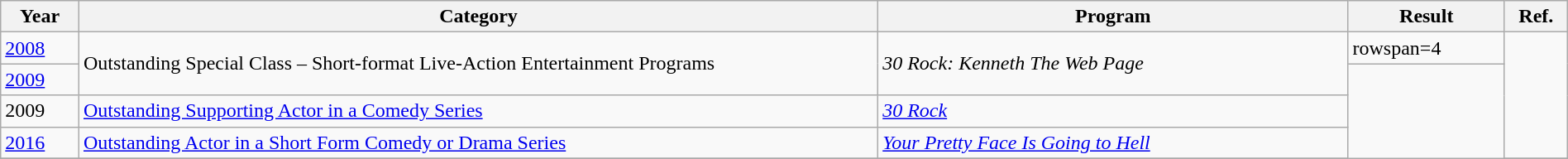<table class="wikitable plainrowheaders" width=100%>
<tr>
<th scope="col" width="5%">Year</th>
<th scope="col" width="51%">Category</th>
<th scope="col" width="30%">Program</th>
<th scope="col" width="10%">Result</th>
<th scope="col" width="4%">Ref.</th>
</tr>
<tr>
<td><a href='#'>2008</a></td>
<td rowspan=2>Outstanding Special Class – Short-format Live-Action Entertainment Programs</td>
<td rowspan=2><em>30 Rock: Kenneth The Web Page</em></td>
<td>rowspan=4 </td>
<td rowspan=4><div></div></td>
</tr>
<tr>
<td><a href='#'>2009</a></td>
</tr>
<tr>
<td>2009</td>
<td><a href='#'>Outstanding Supporting Actor in a Comedy Series</a></td>
<td><em><a href='#'>30 Rock</a></em></td>
</tr>
<tr>
<td><a href='#'>2016</a></td>
<td><a href='#'>Outstanding Actor in a Short Form Comedy or Drama Series</a></td>
<td><em><a href='#'>Your Pretty Face Is Going to Hell</a></em></td>
</tr>
<tr>
</tr>
</table>
